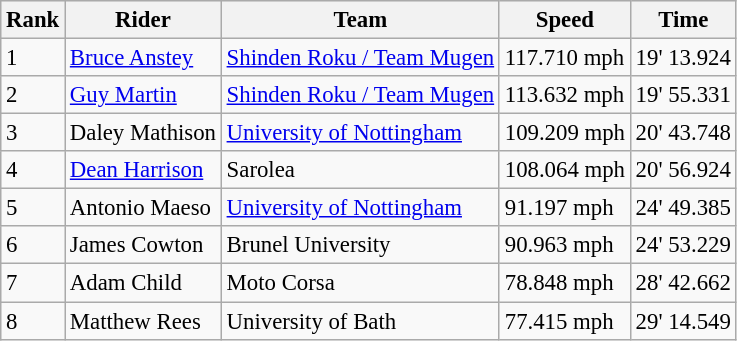<table class="wikitable" style="font-size: 95%;">
<tr style="background:#efefef;">
<th>Rank</th>
<th>Rider</th>
<th>Team</th>
<th>Speed</th>
<th>Time</th>
</tr>
<tr>
<td>1</td>
<td> <a href='#'>Bruce Anstey</a></td>
<td><a href='#'>Shinden Roku / Team Mugen</a></td>
<td>117.710 mph</td>
<td>19' 13.924</td>
</tr>
<tr>
<td>2</td>
<td> <a href='#'>Guy Martin</a></td>
<td><a href='#'>Shinden Roku / Team Mugen</a></td>
<td>113.632 mph</td>
<td>19' 55.331</td>
</tr>
<tr>
<td>3</td>
<td> Daley Mathison</td>
<td><a href='#'>University of Nottingham</a></td>
<td>109.209 mph</td>
<td>20' 43.748</td>
</tr>
<tr>
<td>4</td>
<td> <a href='#'>Dean Harrison</a></td>
<td>Sarolea</td>
<td>108.064 mph</td>
<td>20' 56.924</td>
</tr>
<tr>
<td>5</td>
<td> Antonio Maeso</td>
<td><a href='#'>University of Nottingham</a></td>
<td>91.197 mph</td>
<td>24' 49.385</td>
</tr>
<tr>
<td>6</td>
<td> James Cowton</td>
<td>Brunel University</td>
<td>90.963 mph</td>
<td>24' 53.229</td>
</tr>
<tr>
<td>7</td>
<td> Adam Child</td>
<td>Moto Corsa</td>
<td>78.848 mph</td>
<td>28' 42.662</td>
</tr>
<tr>
<td>8</td>
<td> Matthew Rees</td>
<td>University of Bath</td>
<td>77.415 mph</td>
<td>29' 14.549</td>
</tr>
</table>
